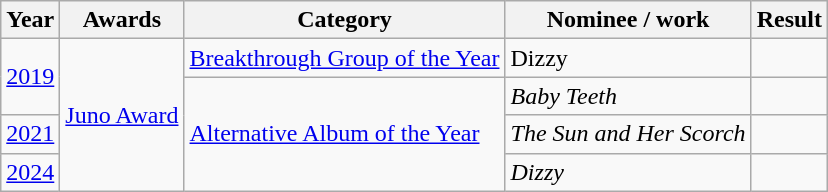<table class="wikitable">
<tr>
<th>Year</th>
<th>Awards</th>
<th>Category</th>
<th>Nominee / work</th>
<th>Result</th>
</tr>
<tr>
<td rowspan="2"><a href='#'>2019</a></td>
<td rowspan="4"><a href='#'>Juno Award</a></td>
<td><a href='#'>Breakthrough Group of the Year</a></td>
<td>Dizzy</td>
<td></td>
</tr>
<tr>
<td rowspan=3><a href='#'>Alternative Album of the Year</a></td>
<td><em>Baby Teeth</em></td>
<td></td>
</tr>
<tr>
<td><a href='#'>2021</a></td>
<td><em>The Sun and Her Scorch</em></td>
<td></td>
</tr>
<tr>
<td><a href='#'>2024</a></td>
<td><em>Dizzy</em></td>
<td></td>
</tr>
</table>
